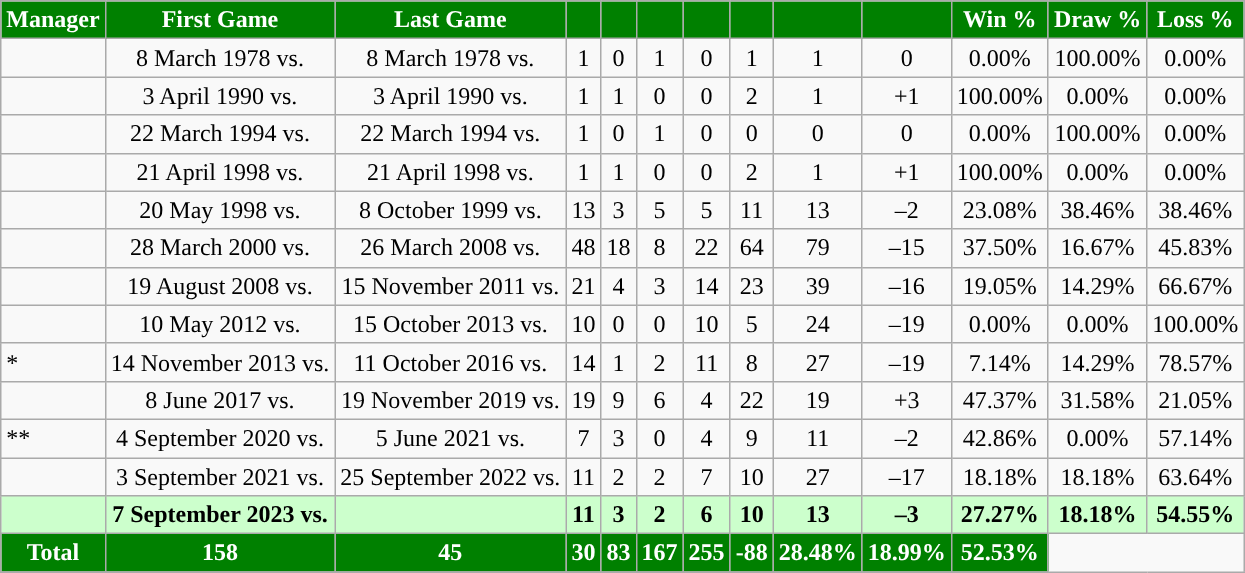<table class="wikitable sortable" style="text-align:center">
<tr>
<th style="background-color:#008000; color:white; ">Manager</th>
<th style="background-color:#008000; color:white; ">First Game</th>
<th style="background-color:#008000; color:white; ">Last Game</th>
<th style="background-color:#008000; color:white; "></th>
<th style="background-color:#008000; color:white; "></th>
<th style="background-color:#008000; color:white; "></th>
<th style="background-color:#008000; color:white; "></th>
<th style="background-color:#008000; color:white; "></th>
<th style="background-color:#008000; color:white; "></th>
<th style="background-color:#008000; color:white; "></th>
<th style="background-color:#008000; color:white; ">Win %</th>
<th style="background-color:#008000; color:white; ">Draw %</th>
<th style="background-color:#008000; color:white; ">Loss %</th>
</tr>
<tr>
<td style="text-align: left;"> </td>
<td>8 March 1978 vs. </td>
<td>8 March 1978 vs. </td>
<td>1</td>
<td>0</td>
<td>1</td>
<td>0</td>
<td>1</td>
<td>1</td>
<td>0</td>
<td>0.00%</td>
<td>100.00%</td>
<td>0.00%</td>
</tr>
<tr>
<td style="text-align: left;"> </td>
<td>3 April 1990 vs. </td>
<td>3 April 1990 vs. </td>
<td>1</td>
<td>1</td>
<td>0</td>
<td>0</td>
<td>2</td>
<td>1</td>
<td>+1</td>
<td>100.00%</td>
<td>0.00%</td>
<td>0.00%</td>
</tr>
<tr>
<td style="text-align: left;"> </td>
<td>22 March 1994 vs. </td>
<td>22 March 1994 vs. </td>
<td>1</td>
<td>0</td>
<td>1</td>
<td>0</td>
<td>0</td>
<td>0</td>
<td>0</td>
<td>0.00%</td>
<td>100.00%</td>
<td>0.00%</td>
</tr>
<tr>
<td style="text-align: left;"> </td>
<td>21 April 1998 vs. </td>
<td>21 April 1998 vs. </td>
<td>1</td>
<td>1</td>
<td>0</td>
<td>0</td>
<td>2</td>
<td>1</td>
<td>+1</td>
<td>100.00%</td>
<td>0.00%</td>
<td>0.00%</td>
</tr>
<tr>
<td style="text-align: left;"> </td>
<td>20 May 1998 vs. </td>
<td>8 October 1999 vs. </td>
<td>13</td>
<td>3</td>
<td>5</td>
<td>5</td>
<td>11</td>
<td>13</td>
<td>–2</td>
<td>23.08%</td>
<td>38.46%</td>
<td>38.46%</td>
</tr>
<tr>
<td style="text-align: left;"> </td>
<td>28 March 2000 vs. </td>
<td>26 March 2008 vs. </td>
<td>48</td>
<td>18</td>
<td>8</td>
<td>22</td>
<td>64</td>
<td>79</td>
<td>–15</td>
<td>37.50%</td>
<td>16.67%</td>
<td>45.83%</td>
</tr>
<tr>
<td style="text-align: left;"> </td>
<td>19 August 2008 vs. </td>
<td>15 November 2011 vs. </td>
<td>21</td>
<td>4</td>
<td>3</td>
<td>14</td>
<td>23</td>
<td>39</td>
<td>–16</td>
<td>19.05%</td>
<td>14.29%</td>
<td>66.67%</td>
</tr>
<tr>
<td style="text-align: left;"> </td>
<td>10 May 2012 vs. </td>
<td>15 October 2013 vs. </td>
<td>10</td>
<td>0</td>
<td>0</td>
<td>10</td>
<td>5</td>
<td>24</td>
<td>–19</td>
<td>0.00%</td>
<td>0.00%</td>
<td>100.00%</td>
</tr>
<tr>
<td style="text-align: left;"> *</td>
<td>14 November 2013 vs. </td>
<td>11 October 2016 vs. </td>
<td>14</td>
<td>1</td>
<td>2</td>
<td>11</td>
<td>8</td>
<td>27</td>
<td>–19</td>
<td>7.14%</td>
<td>14.29%</td>
<td>78.57%</td>
</tr>
<tr>
<td style="text-align: left;"> </td>
<td>8 June 2017 vs. </td>
<td>19 November 2019 vs. </td>
<td>19</td>
<td>9</td>
<td>6</td>
<td>4</td>
<td>22</td>
<td>19</td>
<td>+3</td>
<td>47.37%</td>
<td>31.58%</td>
<td>21.05%</td>
</tr>
<tr>
<td style="text-align: left;"> **</td>
<td>4 September 2020 vs. </td>
<td>5 June 2021 vs. </td>
<td>7</td>
<td>3</td>
<td>0</td>
<td>4</td>
<td>9</td>
<td>11</td>
<td>–2</td>
<td>42.86%</td>
<td>0.00%</td>
<td>57.14%</td>
</tr>
<tr>
<td style="text-align: left;"> </td>
<td>3 September 2021 vs. </td>
<td>25 September 2022 vs. </td>
<td>11</td>
<td>2</td>
<td>2</td>
<td>7</td>
<td>10</td>
<td>27</td>
<td>–17</td>
<td>18.18%</td>
<td>18.18%</td>
<td>63.64%</td>
</tr>
<tr bgcolor=#CFC>
<td style="text-align: left;"> <strong></strong></td>
<td><strong>7 September 2023 vs. </strong></td>
<td></td>
<td><strong>11</strong></td>
<td><strong>3</strong></td>
<td><strong>2</strong></td>
<td><strong>6</strong></td>
<td><strong>10</strong></td>
<td><strong>13</strong></td>
<td><strong>–3</strong></td>
<td><strong>27.27%</strong></td>
<td><strong>18.18%</strong></td>
<td><strong>54.55%</strong></td>
</tr>
<tr class="sortbottom">
<th style="background-color:#008000; color:white; "><strong>Total</strong></th>
<th style="background-color:#008000; color:white; "><strong>158</strong></th>
<th style="background-color:#008000; color:white; "><strong>45</strong></th>
<th style="background-color:#008000; color:white; "><strong>30</strong></th>
<th style="background-color:#008000; color:white; "><strong>83</strong></th>
<th style="background-color:#008000; color:white; "><strong>167</strong></th>
<th style="background-color:#008000; color:white; "><strong>255</strong></th>
<th style="background-color:#008000; color:white; "><strong>-88</strong></th>
<th style="background-color:#008000; color:white; "><strong>28.48%</strong></th>
<th style="background-color:#008000; color:white; "><strong>18.99%</strong></th>
<th style="background-color:#008000; color:white; "><strong>52.53%</strong></th>
</tr>
<tr>
</tr>
</table>
